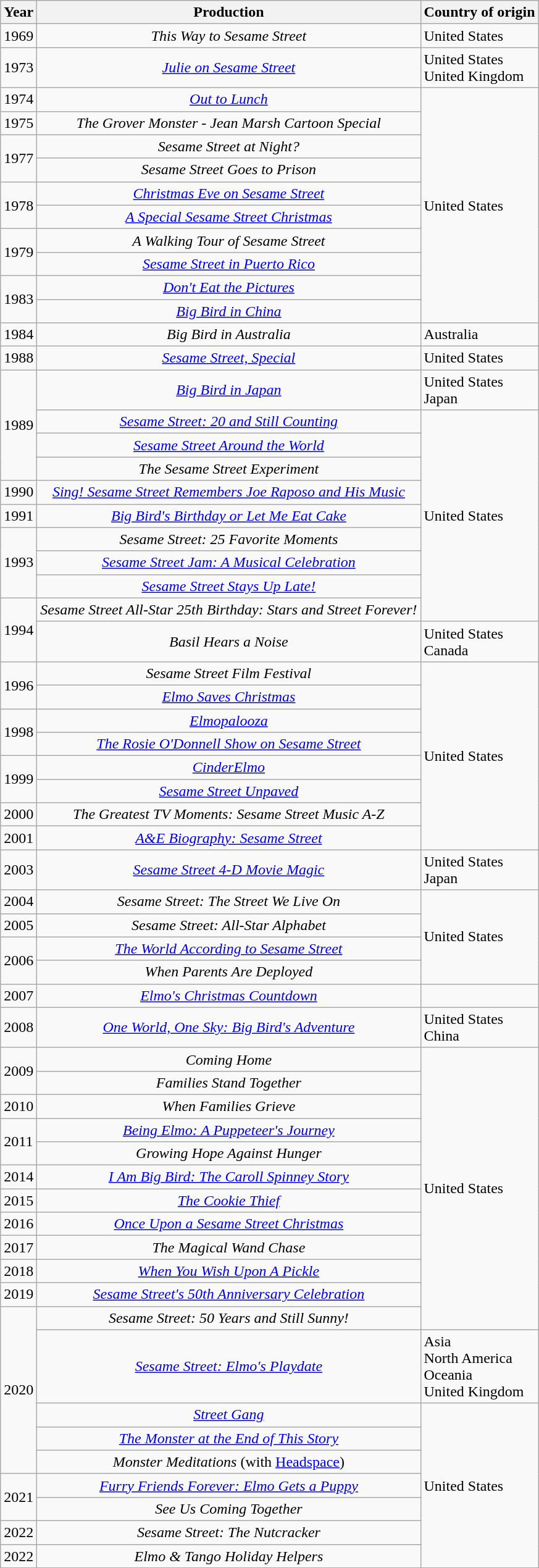<table class="wikitable sortable">
<tr>
<th>Year</th>
<th>Production</th>
<th>Country of origin</th>
</tr>
<tr>
<td>1969</td>
<td style="text-align:center"><em>This Way to Sesame Street</em></td>
<td>United States</td>
</tr>
<tr>
<td>1973</td>
<td style="text-align:center"><em><a href='#'>Julie on Sesame Street</a></em></td>
<td>United States<br>United Kingdom</td>
</tr>
<tr>
<td>1974</td>
<td style="text-align:center"><em><a href='#'>Out to Lunch</a></em></td>
<td rowspan="10">United States</td>
</tr>
<tr>
<td>1975</td>
<td style="text-align:center"><em>The Grover Monster - Jean Marsh Cartoon Special</em></td>
</tr>
<tr>
<td rowspan="2">1977</td>
<td style="text-align:center"><em>Sesame Street at Night?</em></td>
</tr>
<tr>
<td style="text-align:center"><em>Sesame Street Goes to Prison</em></td>
</tr>
<tr>
<td rowspan="2">1978</td>
<td style="text-align:center"><em><a href='#'>Christmas Eve on Sesame Street</a></em></td>
</tr>
<tr>
<td style="text-align:center"><em><a href='#'>A Special Sesame Street Christmas</a></em></td>
</tr>
<tr>
<td rowspan="2">1979</td>
<td style="text-align:center"><em>A Walking Tour of Sesame Street</em></td>
</tr>
<tr>
<td style="text-align:center"><em><a href='#'>Sesame Street in Puerto Rico</a></em></td>
</tr>
<tr>
<td rowspan="2">1983</td>
<td style="text-align:center"><em><a href='#'>Don't Eat the Pictures</a></em></td>
</tr>
<tr>
<td style="text-align:center"><em><a href='#'>Big Bird in China</a></em></td>
</tr>
<tr>
<td>1984</td>
<td style="text-align:center"><em>Big Bird in Australia</em></td>
<td>Australia</td>
</tr>
<tr>
<td>1988</td>
<td style="text-align:center"><em><a href='#'>Sesame Street, Special</a></em></td>
<td>United States</td>
</tr>
<tr>
<td rowspan="4">1989</td>
<td style="text-align:center"><em><a href='#'>Big Bird in Japan</a></em></td>
<td>United States<br>Japan</td>
</tr>
<tr>
<td style="text-align:center"><em><a href='#'>Sesame Street: 20 and Still Counting</a></em></td>
<td rowspan="9">United States</td>
</tr>
<tr>
<td style="text-align:center"><em><a href='#'>Sesame Street Around the World</a></em></td>
</tr>
<tr>
<td style="text-align:center"><em>The Sesame Street Experiment</em></td>
</tr>
<tr>
<td>1990</td>
<td style="text-align:center"><em><a href='#'>Sing! Sesame Street Remembers Joe Raposo and His Music</a></em></td>
</tr>
<tr>
<td>1991</td>
<td style="text-align:center"><em><a href='#'>Big Bird's Birthday or Let Me Eat Cake</a></em></td>
</tr>
<tr>
<td rowspan="3">1993</td>
<td style="text-align:center"><em>Sesame Street: 25 Favorite Moments</em></td>
</tr>
<tr>
<td style="text-align:center"><em><a href='#'>Sesame Street Jam: A Musical Celebration</a></em></td>
</tr>
<tr>
<td style="text-align:center"><em><a href='#'>Sesame Street Stays Up Late!</a></em></td>
</tr>
<tr>
<td rowspan="2">1994</td>
<td style="text-align:center"><em>Sesame Street All-Star 25th Birthday: Stars and Street Forever!</em></td>
</tr>
<tr>
<td style="text-align:center"><em>Basil Hears a Noise</em></td>
<td>United States<br>Canada</td>
</tr>
<tr>
<td rowspan="2">1996</td>
<td style="text-align:center"><em>Sesame Street Film Festival</em></td>
<td rowspan="8">United States</td>
</tr>
<tr>
<td style="text-align:center"><em><a href='#'>Elmo Saves Christmas</a></em></td>
</tr>
<tr>
<td rowspan="2">1998</td>
<td style="text-align:center"><em><a href='#'>Elmopalooza</a></em></td>
</tr>
<tr>
<td style="text-align:center"><em><a href='#'>The Rosie O'Donnell Show on Sesame Street</a></em></td>
</tr>
<tr>
<td rowspan="2">1999</td>
<td style="text-align:center"><em><a href='#'>CinderElmo</a></em></td>
</tr>
<tr>
<td style="text-align:center"><em><a href='#'>Sesame Street Unpaved</a></em></td>
</tr>
<tr>
<td>2000</td>
<td style="text-align:center"><em>The Greatest TV Moments: Sesame Street Music A-Z</em></td>
</tr>
<tr>
<td>2001</td>
<td style="text-align:center"><em><a href='#'>A&E Biography: Sesame Street</a></em></td>
</tr>
<tr>
<td>2003</td>
<td style="text-align:center"><em><a href='#'>Sesame Street 4-D Movie Magic</a></em></td>
<td>United States<br>Japan</td>
</tr>
<tr>
<td>2004</td>
<td style="text-align:center"><em>Sesame Street: The Street We Live On</em></td>
<td rowspan="4">United States</td>
</tr>
<tr>
<td>2005</td>
<td style="text-align:center"><em>Sesame Street: All-Star Alphabet</em></td>
</tr>
<tr>
<td rowspan="2">2006</td>
<td style="text-align:center"><em><a href='#'>The World According to Sesame Street</a></em></td>
</tr>
<tr>
<td style="text-align:center"><em>When Parents Are Deployed</em></td>
</tr>
<tr>
<td>2007</td>
<td style="text-align:center"><em><a href='#'>Elmo's Christmas Countdown</a></em></td>
</tr>
<tr>
<td>2008</td>
<td style="text-align:center"><em><a href='#'>One World, One Sky: Big Bird's Adventure</a></em></td>
<td>United States<br>China</td>
</tr>
<tr>
<td rowspan="2">2009</td>
<td style="text-align:center"><em>Coming Home</em></td>
<td rowspan="12">United States</td>
</tr>
<tr>
<td style="text-align:center"><em>Families Stand Together</em></td>
</tr>
<tr>
<td>2010</td>
<td style="text-align:center"><em>When Families Grieve</em></td>
</tr>
<tr>
<td rowspan="2">2011</td>
<td style="text-align:center"><em><a href='#'>Being Elmo: A Puppeteer's Journey</a></em></td>
</tr>
<tr>
<td style="text-align:center"><em>Growing Hope Against Hunger</em></td>
</tr>
<tr>
<td>2014</td>
<td style="text-align:center"><em><a href='#'>I Am Big Bird: The Caroll Spinney Story</a></em></td>
</tr>
<tr>
<td>2015</td>
<td style="text-align:center"><em><a href='#'>The Cookie Thief</a></em></td>
</tr>
<tr>
<td>2016</td>
<td style="text-align:center"><em><a href='#'>Once Upon a Sesame Street Christmas</a></em></td>
</tr>
<tr>
<td>2017</td>
<td style="text-align:center"><em>The Magical Wand Chase</em></td>
</tr>
<tr>
<td>2018</td>
<td style="text-align:center"><a href='#'><em>When You Wish Upon A Pickle</em></a></td>
</tr>
<tr>
<td>2019</td>
<td style="text-align:center"><em><a href='#'>Sesame Street's 50th Anniversary Celebration</a></em></td>
</tr>
<tr>
<td rowspan="5">2020</td>
<td style="text-align:center"><em>Sesame Street: 50 Years and Still Sunny!</em></td>
</tr>
<tr>
<td style="text-align:center"><em><a href='#'>Sesame Street: Elmo's Playdate</a></em></td>
<td>Asia<br>North America<br>Oceania<br>United Kingdom</td>
</tr>
<tr>
<td style="text-align:center"><em><a href='#'>Street Gang</a></em></td>
<td rowspan="9">United States</td>
</tr>
<tr>
<td style="text-align:center"><em><a href='#'>The Monster at the End of This Story</a></em></td>
</tr>
<tr>
<td style="text-align:center"><em>Monster Meditations</em> (with <a href='#'>Headspace</a>)</td>
</tr>
<tr>
<td rowspan="2">2021</td>
<td style="text-align:center"><em><a href='#'>Furry Friends Forever: Elmo Gets a Puppy</a></em></td>
</tr>
<tr>
<td style="text-align:center"><em>See Us Coming Together</em></td>
</tr>
<tr>
<td>2022</td>
<td style="text-align:center"><em>Sesame Street: The Nutcracker</em></td>
</tr>
<tr>
<td>2022</td>
<td style="text-align:center"><em>Elmo & Tango Holiday Helpers</em></td>
</tr>
</table>
